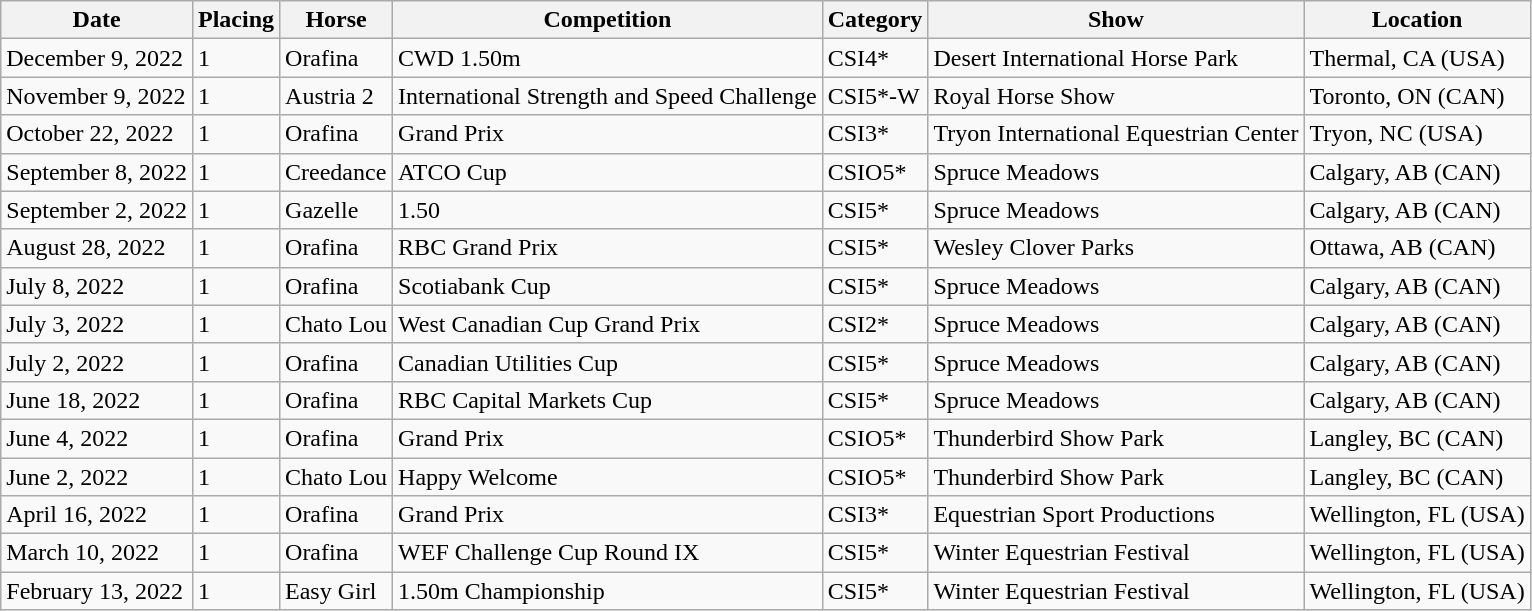<table class="wikitable">
<tr>
<th>Date</th>
<th>Placing</th>
<th>Horse</th>
<th>Competition</th>
<th>Category</th>
<th>Show</th>
<th>Location</th>
</tr>
<tr>
<td>December 9, 2022</td>
<td>1</td>
<td>Orafina</td>
<td>CWD 1.50m</td>
<td>CSI4*</td>
<td>Desert International Horse Park</td>
<td>Thermal, CA (USA)</td>
</tr>
<tr>
<td>November 9, 2022</td>
<td>1</td>
<td>Austria 2</td>
<td>International Strength and Speed Challenge</td>
<td>CSI5*-W</td>
<td>Royal Horse Show</td>
<td>Toronto, ON (CAN)</td>
</tr>
<tr>
<td>October 22, 2022</td>
<td>1</td>
<td>Orafina</td>
<td>Grand Prix</td>
<td>CSI3*</td>
<td>Tryon International Equestrian Center</td>
<td>Tryon, NC (USA)</td>
</tr>
<tr>
<td>September 8, 2022</td>
<td>1</td>
<td>Creedance</td>
<td>ATCO Cup</td>
<td>CSIO5*</td>
<td>Spruce Meadows</td>
<td>Calgary, AB (CAN)</td>
</tr>
<tr>
<td>September 2, 2022</td>
<td>1</td>
<td>Gazelle</td>
<td>1.50</td>
<td>CSI5*</td>
<td>Spruce Meadows</td>
<td>Calgary, AB (CAN)</td>
</tr>
<tr>
<td>August 28, 2022</td>
<td>1</td>
<td>Orafina</td>
<td>RBC Grand Prix</td>
<td>CSI5*</td>
<td>Wesley Clover Parks</td>
<td>Ottawa, AB (CAN)</td>
</tr>
<tr>
<td>July 8, 2022</td>
<td>1</td>
<td>Orafina</td>
<td>Scotiabank Cup</td>
<td>CSI5*</td>
<td>Spruce Meadows</td>
<td>Calgary, AB (CAN)</td>
</tr>
<tr>
<td>July 3, 2022</td>
<td>1</td>
<td>Chato Lou</td>
<td>West Canadian Cup Grand Prix</td>
<td>CSI2*</td>
<td>Spruce Meadows</td>
<td>Calgary, AB (CAN)</td>
</tr>
<tr>
<td>July 2, 2022</td>
<td>1</td>
<td>Orafina</td>
<td>Canadian Utilities Cup</td>
<td>CSI5*</td>
<td>Spruce Meadows</td>
<td>Calgary, AB (CAN)</td>
</tr>
<tr>
<td>June 18, 2022</td>
<td>1</td>
<td>Orafina</td>
<td>RBC Capital Markets Cup</td>
<td>CSI5*</td>
<td>Spruce Meadows</td>
<td>Calgary, AB (CAN)</td>
</tr>
<tr>
<td>June 4, 2022</td>
<td>1</td>
<td>Orafina</td>
<td>Grand Prix</td>
<td>CSIO5*</td>
<td>Thunderbird Show Park</td>
<td>Langley, BC (CAN)</td>
</tr>
<tr>
<td>June 2, 2022</td>
<td>1</td>
<td>Chato Lou</td>
<td>Happy Welcome</td>
<td>CSIO5*</td>
<td>Thunderbird Show Park</td>
<td>Langley, BC (CAN)</td>
</tr>
<tr>
<td>April 16, 2022</td>
<td>1</td>
<td>Orafina</td>
<td>Grand Prix</td>
<td>CSI3*</td>
<td>Equestrian Sport Productions</td>
<td>Wellington, FL (USA)</td>
</tr>
<tr>
<td>March 10, 2022</td>
<td>1</td>
<td>Orafina</td>
<td>WEF Challenge Cup Round IX</td>
<td>CSI5*</td>
<td>Winter Equestrian Festival</td>
<td>Wellington, FL (USA)</td>
</tr>
<tr>
<td>February 13, 2022</td>
<td>1</td>
<td>Easy Girl</td>
<td>1.50m Championship</td>
<td>CSI5*</td>
<td>Winter Equestrian Festival</td>
<td>Wellington, FL (USA)</td>
</tr>
</table>
